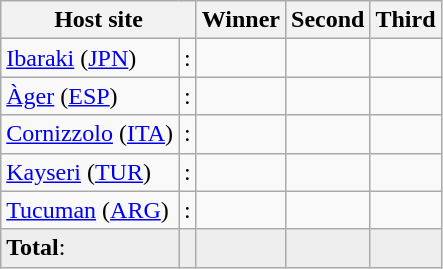<table class="wikitable">
<tr>
<th colspan=2>Host site</th>
<th>Winner</th>
<th>Second</th>
<th>Third</th>
</tr>
<tr>
<td><a href='#'>Ibaraki</a> (<a href='#'>JPN</a>)</td>
<td> :</td>
<td> <br> </td>
<td> <br> </td>
<td> <br> </td>
</tr>
<tr>
<td><a href='#'>Àger</a> (<a href='#'>ESP</a>)</td>
<td> :</td>
<td> <br> </td>
<td> <br> </td>
<td> <br> </td>
</tr>
<tr>
<td><a href='#'>Cornizzolo</a> (<a href='#'>ITA</a>)</td>
<td> :</td>
<td> <br> </td>
<td> <br> </td>
<td> <br> </td>
</tr>
<tr>
<td><a href='#'>Kayseri</a> (<a href='#'>TUR</a>)</td>
<td> :</td>
<td> <br> </td>
<td> <br> </td>
<td> <br> </td>
</tr>
<tr>
<td><a href='#'>Tucuman</a> (<a href='#'>ARG</a>)</td>
<td> :</td>
<td> <br> </td>
<td> <br> </td>
<td> <br> </td>
</tr>
<tr style="background:#eee;">
<td><strong>Total</strong>:</td>
<td></td>
<td><strong></strong> <br> <strong></strong></td>
<td><strong></strong> <br> <strong></strong></td>
<td><strong></strong> <br> <strong></strong></td>
</tr>
</table>
